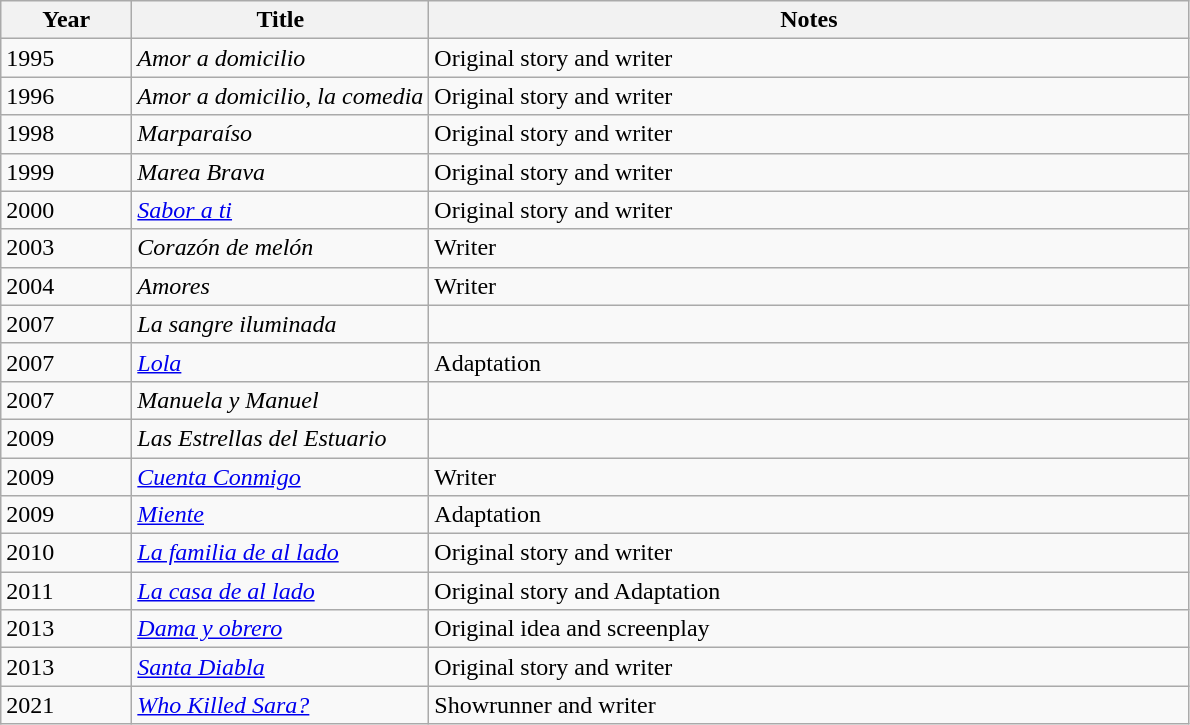<table class="wikitable sortable collapsible">
<tr>
<th width="80px">Year</th>
<th width="25%">Title</th>
<th class="unsortable" width="*">Notes</th>
</tr>
<tr>
<td>1995</td>
<td><em>Amor a domicilio </em></td>
<td>Original story and writer</td>
</tr>
<tr>
<td>1996</td>
<td><em>Amor a domicilio, la comedia </em></td>
<td>Original story and writer</td>
</tr>
<tr>
<td>1998</td>
<td><em>Marparaíso </em></td>
<td>Original story and writer</td>
</tr>
<tr>
<td>1999</td>
<td><em>Marea Brava</em></td>
<td>Original story and writer</td>
</tr>
<tr>
<td>2000</td>
<td><em><a href='#'>Sabor a ti</a></em></td>
<td>Original story and writer</td>
</tr>
<tr>
<td>2003</td>
<td><em>Corazón de melón</em></td>
<td>Writer</td>
</tr>
<tr>
<td>2004</td>
<td><em>Amores</em></td>
<td>Writer</td>
</tr>
<tr>
<td>2007</td>
<td><em>La sangre iluminada </em></td>
<td></td>
</tr>
<tr>
<td>2007</td>
<td><em><a href='#'>Lola</a> </em></td>
<td>Adaptation</td>
</tr>
<tr>
<td>2007</td>
<td><em>Manuela y Manuel </em></td>
<td></td>
</tr>
<tr>
<td>2009</td>
<td><em>Las Estrellas del Estuario </em></td>
<td></td>
</tr>
<tr>
<td>2009</td>
<td><em><a href='#'>Cuenta Conmigo</a> </em></td>
<td>Writer</td>
</tr>
<tr>
<td>2009</td>
<td><em><a href='#'>Miente</a></em></td>
<td>Adaptation</td>
</tr>
<tr>
<td>2010</td>
<td><em><a href='#'>La familia de al lado</a></em></td>
<td>Original story and writer</td>
</tr>
<tr>
<td>2011</td>
<td><em><a href='#'>La casa de al lado</a></em></td>
<td>Original story and Adaptation</td>
</tr>
<tr>
<td>2013</td>
<td><em><a href='#'>Dama y obrero</a></em></td>
<td>Original idea and screenplay</td>
</tr>
<tr>
<td>2013</td>
<td><em><a href='#'>Santa Diabla</a></em></td>
<td>Original story and writer</td>
</tr>
<tr>
<td>2021</td>
<td><em><a href='#'>Who Killed Sara?</a></em></td>
<td>Showrunner and writer</td>
</tr>
</table>
